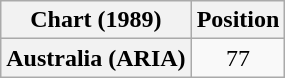<table class="wikitable plainrowheaders" style="text-align:center">
<tr>
<th>Chart (1989)</th>
<th>Position</th>
</tr>
<tr>
<th scope="row">Australia (ARIA)</th>
<td>77</td>
</tr>
</table>
